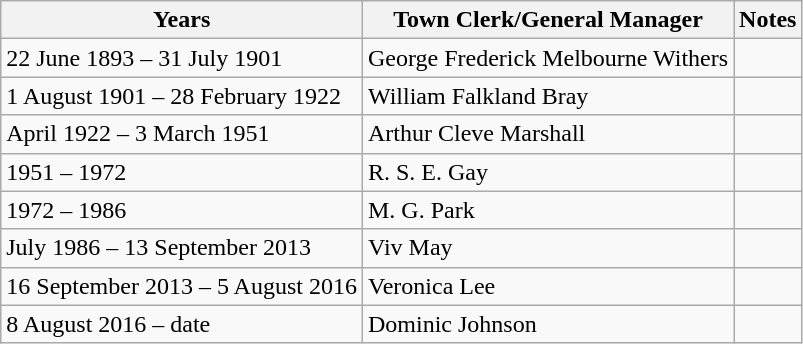<table class="wikitable">
<tr>
<th>Years</th>
<th>Town Clerk/General Manager</th>
<th>Notes</th>
</tr>
<tr>
<td>22 June 1893 – 31 July 1901</td>
<td>George Frederick Melbourne Withers</td>
<td></td>
</tr>
<tr>
<td>1 August 1901 – 28 February 1922</td>
<td>William Falkland Bray</td>
<td></td>
</tr>
<tr>
<td>April 1922 – 3 March 1951</td>
<td>Arthur Cleve Marshall</td>
<td></td>
</tr>
<tr>
<td>1951 – 1972</td>
<td>R. S. E. Gay</td>
<td></td>
</tr>
<tr>
<td>1972 – 1986</td>
<td>M. G. Park</td>
<td></td>
</tr>
<tr>
<td>July 1986 – 13 September 2013</td>
<td>Viv May </td>
<td></td>
</tr>
<tr>
<td>16 September 2013 – 5 August 2016</td>
<td>Veronica Lee</td>
<td></td>
</tr>
<tr>
<td>8 August 2016 – date</td>
<td>Dominic Johnson</td>
<td></td>
</tr>
</table>
